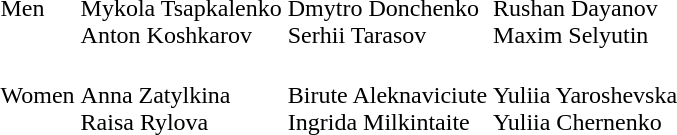<table>
<tr>
<td>Men</td>
<td><br>Mykola Tsapkalenko<br>Anton Koshkarov</td>
<td><br>Dmytro Donchenko<br>Serhii Tarasov</td>
<td><br>Rushan Dayanov<br>Maxim Selyutin</td>
</tr>
<tr>
<td>Women</td>
<td><br>Anna Zatylkina<br>Raisa Rylova</td>
<td><br>Birute Aleknaviciute<br>Ingrida Milkintaite</td>
<td><br>Yuliia Yaroshevska<br>Yuliia Chernenko</td>
</tr>
</table>
